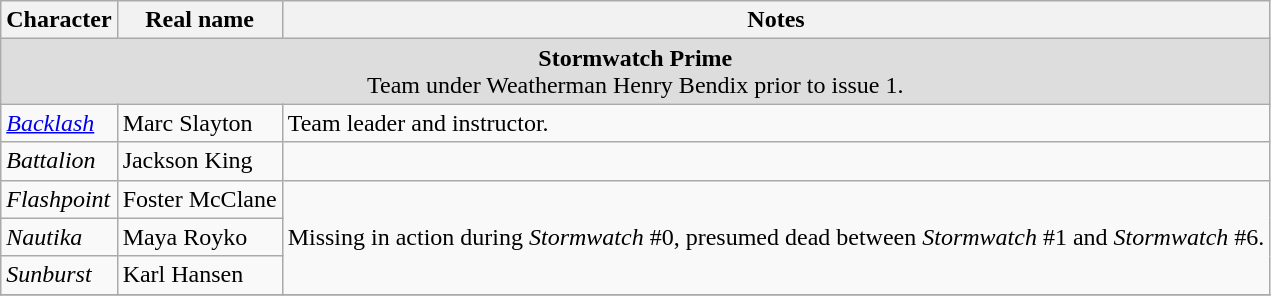<table class="wikitable">
<tr>
<th>Character</th>
<th>Real name</th>
<th>Notes</th>
</tr>
<tr bgcolor="#DDDDDD">
<td colspan=5 align=center><strong>Stormwatch Prime</strong><br>Team under Weatherman Henry Bendix prior to issue 1.</td>
</tr>
<tr>
<td><em><a href='#'>Backlash</a></em></td>
<td>Marc Slayton</td>
<td>Team leader and instructor.</td>
</tr>
<tr>
<td><em>Battalion</em></td>
<td>Jackson King</td>
<td></td>
</tr>
<tr>
<td><em>Flashpoint</em></td>
<td>Foster McClane</td>
<td rowspan=3>Missing in action during <em>Stormwatch</em> #0, presumed dead between <em>Stormwatch</em> #1 and <em>Stormwatch</em> #6.</td>
</tr>
<tr>
<td><em>Nautika</em></td>
<td>Maya Royko</td>
</tr>
<tr>
<td><em>Sunburst</em></td>
<td>Karl Hansen</td>
</tr>
<tr>
</tr>
</table>
